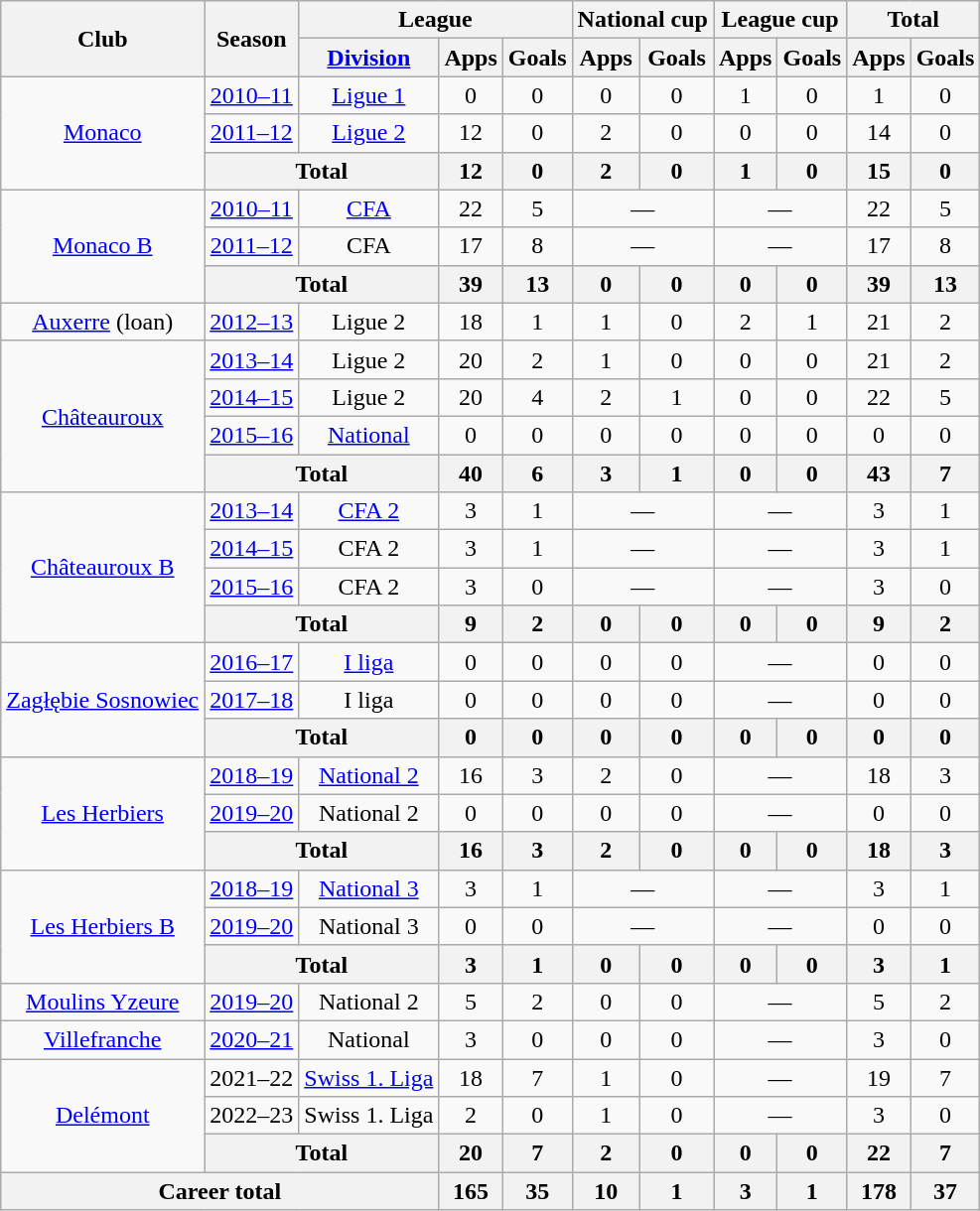<table class="wikitable" style="text-align:center">
<tr>
<th rowspan="2">Club</th>
<th rowspan="2">Season</th>
<th colspan="3">League</th>
<th colspan="2">National cup</th>
<th colspan="2">League cup</th>
<th colspan="2">Total</th>
</tr>
<tr>
<th><a href='#'>Division</a></th>
<th>Apps</th>
<th>Goals</th>
<th>Apps</th>
<th>Goals</th>
<th>Apps</th>
<th>Goals</th>
<th>Apps</th>
<th>Goals</th>
</tr>
<tr>
<td rowspan="3"><a href='#'>Monaco</a></td>
<td><a href='#'>2010–11</a></td>
<td><a href='#'>Ligue 1</a></td>
<td>0</td>
<td>0</td>
<td>0</td>
<td>0</td>
<td>1</td>
<td>0</td>
<td>1</td>
<td>0</td>
</tr>
<tr>
<td><a href='#'>2011–12</a></td>
<td><a href='#'>Ligue 2</a></td>
<td>12</td>
<td>0</td>
<td>2</td>
<td>0</td>
<td>0</td>
<td>0</td>
<td>14</td>
<td>0</td>
</tr>
<tr>
<th colspan="2">Total</th>
<th>12</th>
<th>0</th>
<th>2</th>
<th>0</th>
<th>1</th>
<th>0</th>
<th>15</th>
<th>0</th>
</tr>
<tr>
<td rowspan="3"><a href='#'>Monaco B</a></td>
<td><a href='#'>2010–11</a></td>
<td><a href='#'>CFA</a></td>
<td>22</td>
<td>5</td>
<td colspan="2">—</td>
<td colspan="2">—</td>
<td>22</td>
<td>5</td>
</tr>
<tr>
<td><a href='#'>2011–12</a></td>
<td>CFA</td>
<td>17</td>
<td>8</td>
<td colspan="2">—</td>
<td colspan="2">—</td>
<td>17</td>
<td>8</td>
</tr>
<tr>
<th colspan="2">Total</th>
<th>39</th>
<th>13</th>
<th>0</th>
<th>0</th>
<th>0</th>
<th>0</th>
<th>39</th>
<th>13</th>
</tr>
<tr>
<td><a href='#'>Auxerre</a> (loan)</td>
<td><a href='#'>2012–13</a></td>
<td>Ligue 2</td>
<td>18</td>
<td>1</td>
<td>1</td>
<td>0</td>
<td>2</td>
<td>1</td>
<td>21</td>
<td>2</td>
</tr>
<tr>
<td rowspan="4"><a href='#'>Châteauroux</a></td>
<td><a href='#'>2013–14</a></td>
<td>Ligue 2</td>
<td>20</td>
<td>2</td>
<td>1</td>
<td>0</td>
<td>0</td>
<td>0</td>
<td>21</td>
<td>2</td>
</tr>
<tr>
<td><a href='#'>2014–15</a></td>
<td>Ligue 2</td>
<td>20</td>
<td>4</td>
<td>2</td>
<td>1</td>
<td>0</td>
<td>0</td>
<td>22</td>
<td>5</td>
</tr>
<tr>
<td><a href='#'>2015–16</a></td>
<td><a href='#'>National</a></td>
<td>0</td>
<td>0</td>
<td>0</td>
<td>0</td>
<td>0</td>
<td>0</td>
<td>0</td>
<td>0</td>
</tr>
<tr>
<th colspan="2">Total</th>
<th>40</th>
<th>6</th>
<th>3</th>
<th>1</th>
<th>0</th>
<th>0</th>
<th>43</th>
<th>7</th>
</tr>
<tr>
<td rowspan="4"><a href='#'>Châteauroux B</a></td>
<td><a href='#'>2013–14</a></td>
<td><a href='#'>CFA 2</a></td>
<td>3</td>
<td>1</td>
<td colspan="2">—</td>
<td colspan="2">—</td>
<td>3</td>
<td>1</td>
</tr>
<tr>
<td><a href='#'>2014–15</a></td>
<td>CFA 2</td>
<td>3</td>
<td>1</td>
<td colspan="2">—</td>
<td colspan="2">—</td>
<td>3</td>
<td>1</td>
</tr>
<tr>
<td><a href='#'>2015–16</a></td>
<td>CFA 2</td>
<td>3</td>
<td>0</td>
<td colspan="2">—</td>
<td colspan="2">—</td>
<td>3</td>
<td>0</td>
</tr>
<tr>
<th colspan="2">Total</th>
<th>9</th>
<th>2</th>
<th>0</th>
<th>0</th>
<th>0</th>
<th>0</th>
<th>9</th>
<th>2</th>
</tr>
<tr>
<td rowspan="3"><a href='#'>Zagłębie Sosnowiec</a></td>
<td><a href='#'>2016–17</a></td>
<td><a href='#'>I liga</a></td>
<td>0</td>
<td>0</td>
<td>0</td>
<td>0</td>
<td colspan="2">—</td>
<td>0</td>
<td>0</td>
</tr>
<tr>
<td><a href='#'>2017–18</a></td>
<td>I liga</td>
<td>0</td>
<td>0</td>
<td>0</td>
<td>0</td>
<td colspan="2">—</td>
<td>0</td>
<td>0</td>
</tr>
<tr>
<th colspan="2">Total</th>
<th>0</th>
<th>0</th>
<th>0</th>
<th>0</th>
<th>0</th>
<th>0</th>
<th>0</th>
<th>0</th>
</tr>
<tr>
<td rowspan="3"><a href='#'>Les Herbiers</a></td>
<td><a href='#'>2018–19</a></td>
<td><a href='#'>National 2</a></td>
<td>16</td>
<td>3</td>
<td>2</td>
<td>0</td>
<td colspan="2">—</td>
<td>18</td>
<td>3</td>
</tr>
<tr>
<td><a href='#'>2019–20</a></td>
<td>National 2</td>
<td>0</td>
<td>0</td>
<td>0</td>
<td>0</td>
<td colspan="2">—</td>
<td>0</td>
<td>0</td>
</tr>
<tr>
<th colspan="2">Total</th>
<th>16</th>
<th>3</th>
<th>2</th>
<th>0</th>
<th>0</th>
<th>0</th>
<th>18</th>
<th>3</th>
</tr>
<tr>
<td rowspan="3"><a href='#'>Les Herbiers B</a></td>
<td><a href='#'>2018–19</a></td>
<td><a href='#'>National 3</a></td>
<td>3</td>
<td>1</td>
<td colspan="2">—</td>
<td colspan="2">—</td>
<td>3</td>
<td>1</td>
</tr>
<tr>
<td><a href='#'>2019–20</a></td>
<td>National 3</td>
<td>0</td>
<td>0</td>
<td colspan="2">—</td>
<td colspan="2">—</td>
<td>0</td>
<td>0</td>
</tr>
<tr>
<th colspan="2">Total</th>
<th>3</th>
<th>1</th>
<th>0</th>
<th>0</th>
<th>0</th>
<th>0</th>
<th>3</th>
<th>1</th>
</tr>
<tr>
<td><a href='#'>Moulins Yzeure</a></td>
<td><a href='#'>2019–20</a></td>
<td>National 2</td>
<td>5</td>
<td>2</td>
<td>0</td>
<td>0</td>
<td colspan="2">—</td>
<td>5</td>
<td>2</td>
</tr>
<tr>
<td><a href='#'>Villefranche</a></td>
<td><a href='#'>2020–21</a></td>
<td>National</td>
<td>3</td>
<td>0</td>
<td>0</td>
<td>0</td>
<td colspan="2">—</td>
<td>3</td>
<td>0</td>
</tr>
<tr>
<td rowspan="3"><a href='#'>Delémont</a></td>
<td>2021–22</td>
<td><a href='#'>Swiss 1. Liga</a></td>
<td>18</td>
<td>7</td>
<td>1</td>
<td>0</td>
<td colspan="2">—</td>
<td>19</td>
<td>7</td>
</tr>
<tr>
<td>2022–23</td>
<td>Swiss 1. Liga</td>
<td>2</td>
<td>0</td>
<td>1</td>
<td>0</td>
<td colspan="2">—</td>
<td>3</td>
<td>0</td>
</tr>
<tr>
<th colspan="2">Total</th>
<th>20</th>
<th>7</th>
<th>2</th>
<th>0</th>
<th>0</th>
<th>0</th>
<th>22</th>
<th>7</th>
</tr>
<tr>
<th colspan="3">Career total</th>
<th>165</th>
<th>35</th>
<th>10</th>
<th>1</th>
<th>3</th>
<th>1</th>
<th>178</th>
<th>37</th>
</tr>
</table>
